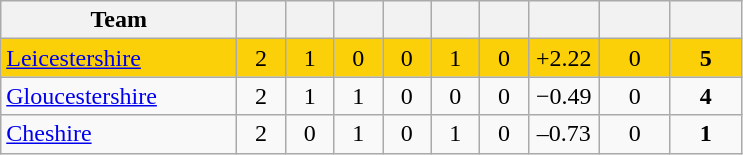<table class="wikitable" style="text-align:center">
<tr>
<th width="150">Team</th>
<th width="25"></th>
<th width="25"></th>
<th width="25"></th>
<th width="25"></th>
<th width="25"></th>
<th width="25"></th>
<th width="40"></th>
<th width="40"></th>
<th width="40"></th>
</tr>
<tr style="background:#fbd009">
<td style="text-align:left"><a href='#'>Leicestershire</a></td>
<td>2</td>
<td>1</td>
<td>0</td>
<td>0</td>
<td>1</td>
<td>0</td>
<td>+2.22</td>
<td>0</td>
<td><strong>5</strong></td>
</tr>
<tr>
<td style="text-align:left"><a href='#'>Gloucestershire</a></td>
<td>2</td>
<td>1</td>
<td>1</td>
<td>0</td>
<td>0</td>
<td>0</td>
<td>−0.49</td>
<td>0</td>
<td><strong>4</strong></td>
</tr>
<tr>
<td style="text-align:left"><a href='#'>Cheshire</a></td>
<td>2</td>
<td>0</td>
<td>1</td>
<td>0</td>
<td>1</td>
<td>0</td>
<td>–0.73</td>
<td>0</td>
<td><strong>1</strong></td>
</tr>
</table>
